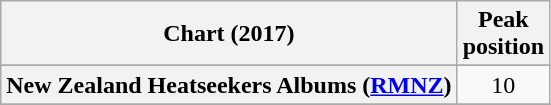<table class="wikitable sortable plainrowheaders" style="text-align:center">
<tr>
<th scope="col">Chart (2017)</th>
<th scope="col">Peak<br> position</th>
</tr>
<tr>
</tr>
<tr>
</tr>
<tr>
</tr>
<tr>
</tr>
<tr>
</tr>
<tr>
</tr>
<tr>
</tr>
<tr>
<th scope="row">New Zealand Heatseekers Albums (<a href='#'>RMNZ</a>)</th>
<td>10</td>
</tr>
<tr>
</tr>
<tr>
</tr>
<tr>
</tr>
<tr>
</tr>
<tr>
</tr>
</table>
